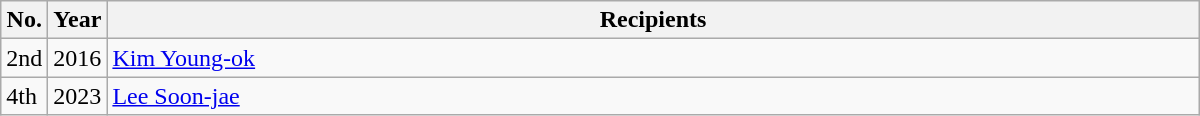<table class="wikitable" style="width:800px">
<tr>
<th width=10>No.</th>
<th width=10>Year</th>
<th>Recipients</th>
</tr>
<tr>
<td>2nd</td>
<td>2016</td>
<td><a href='#'>Kim Young-ok</a></td>
</tr>
<tr>
<td>4th</td>
<td>2023</td>
<td><a href='#'>Lee Soon-jae</a></td>
</tr>
</table>
